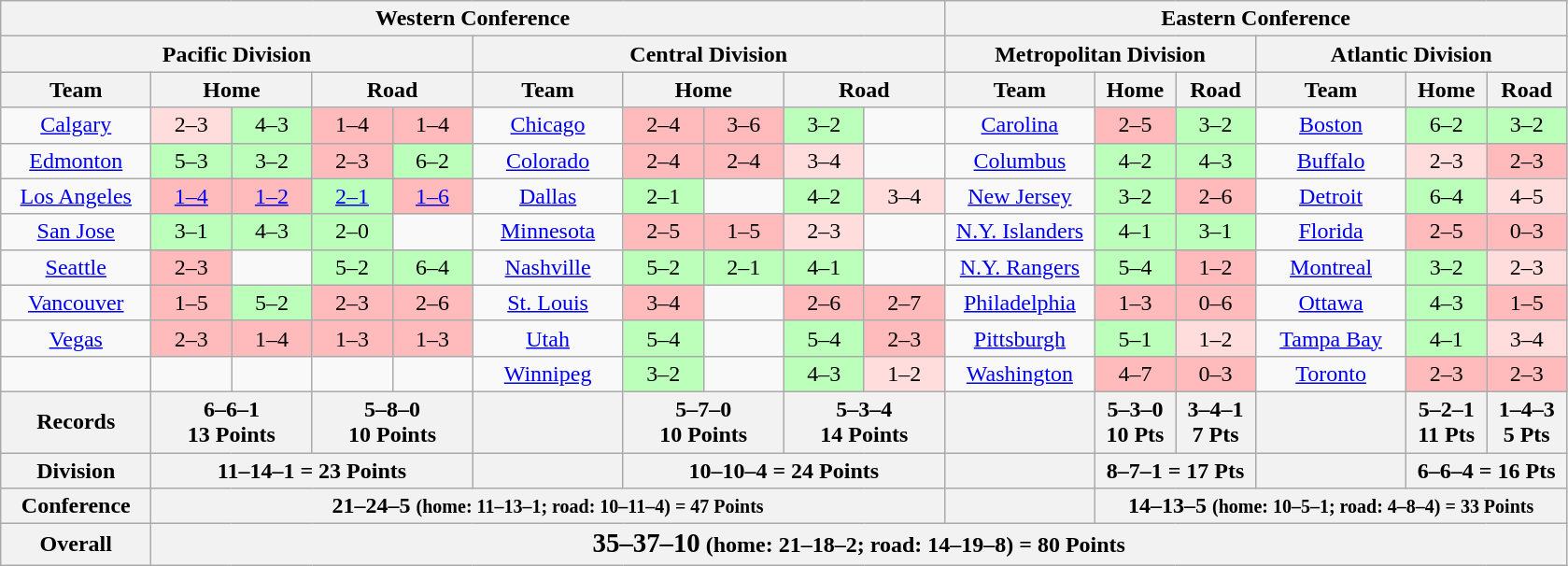<table class="wikitable" style="text-align:center;">
<tr>
<th colspan="10">Western Conference</th>
<th colspan="6">Eastern Conference</th>
</tr>
<tr>
<th colspan="5">Pacific Division</th>
<th colspan="5">Central Division</th>
<th colspan="3">Metropolitan Division</th>
<th colspan="3">Atlantic Division</th>
</tr>
<tr>
<th colspan="1" width=100>Team</th>
<th colspan="2" width=100>Home</th>
<th colspan="2" width=100>Road</th>
<th colspan="1" width=100>Team</th>
<th colspan="2" width=100>Home</th>
<th colspan="2" width=100>Road</th>
<th colspan="1" width=100>Team</th>
<th colspan="1" width=50>Home</th>
<th colspan="1" width=50>Road</th>
<th colspan="1" width=100>Team</th>
<th colspan="1" width=50>Home</th>
<th colspan="1" width=50>Road</th>
</tr>
<tr>
<td><a href='#'>Calgary</a></td>
<td style="background:#fdd;" width=50>2–3 </td>
<td style="background:#bfb;" width=50>4–3 </td>
<td style="background:#fbb;" width=50>1–4</td>
<td style="background:#fbb;" width=50>1–4</td>
<td><a href='#'>Chicago</a></td>
<td style="background:#fbb;" width=50>2–4</td>
<td style="background:#fbb;" width=50>3–6</td>
<td style="background:#bfb;" width=50>3–2</td>
<td style="background:#;" width=50></td>
<td><a href='#'>Carolina</a></td>
<td style="background:#fbb;" width=50>2–5</td>
<td style="background:#bfb;" width=50>3–2 </td>
<td><a href='#'>Boston</a></td>
<td style="background:#bfb;" width=50>6–2</td>
<td style="background:#bfb;" width=50>3–2 </td>
</tr>
<tr>
<td><a href='#'>Edmonton</a></td>
<td style="background:#bfb;" width=50>5–3</td>
<td style="background:#bfb;" width=50>3–2</td>
<td style="background:#fbb;" width=50>2–3</td>
<td style="background:#bfb;" width=50>6–2</td>
<td><a href='#'>Colorado</a></td>
<td style="background:#fbb;" width=50>2–4</td>
<td style="background:#fbb;" width=50>2–4</td>
<td style="background:#fdd;" width=50>3–4 </td>
<td style="background:#;" width=50></td>
<td><a href='#'>Columbus</a></td>
<td style="background:#bfb;" width=50>4–2</td>
<td style="background:#bfb;" width=50>4–3 </td>
<td><a href='#'>Buffalo</a></td>
<td style="background:#fdd;" width=50>2–3 </td>
<td style="background:#fbb;" width=50>2–3</td>
</tr>
<tr>
<td><a href='#'>Los Angeles</a></td>
<td style="background:#fbb;" width=50><a href='#'>1–4</a></td>
<td style="background:#fbb;" width=50><a href='#'>1–2</a></td>
<td style="background:#bfb;" width=50><a href='#'>2–1</a> </td>
<td style="background:#fbb;" width=50><a href='#'>1–6</a></td>
<td><a href='#'>Dallas</a></td>
<td style="background:#bfb;" width=50>2–1</td>
<td style="background:#;" width=50></td>
<td style="background:#bfb;" width=50>4–2</td>
<td style="background:#fdd;" width=50>3–4 </td>
<td><a href='#'>New Jersey</a></td>
<td style="background:#bfb;" width=50>3–2</td>
<td style="background:#fbb;" width=50>2–6</td>
<td><a href='#'>Detroit</a></td>
<td style="background:#bfb;" width=50>6–4</td>
<td style="background:#fdd;" width=50>4–5 </td>
</tr>
<tr>
<td><a href='#'>San Jose</a></td>
<td style="background:#bfb;" width=50>3–1</td>
<td style="background:#bfb;" width=50>4–3 </td>
<td style="background:#bfb;" width=50>2–0</td>
<td style="background:#;" width=50></td>
<td><a href='#'>Minnesota</a></td>
<td style="background:#fbb;" width=50>2–5</td>
<td style="background:#fbb;" width=50>1–5</td>
<td style="background:#fdd;" width=50>2–3 </td>
<td style="background:#;" width=50></td>
<td><a href='#'>N.Y. Islanders</a></td>
<td style="background:#bfb;" width=50>4–1</td>
<td style="background:#bfb;" width=50>3–1</td>
<td><a href='#'>Florida</a></td>
<td style="background:#fbb;" width=50>2–5</td>
<td style="background:#fbb;" width=50>0–3</td>
</tr>
<tr>
<td><a href='#'>Seattle</a></td>
<td style="background:#fbb;" width=50>2–3</td>
<td style="background:#;" width=50></td>
<td style="background:#bfb;" width=50>5–2</td>
<td style="background:#bfb;" width=50>6–4</td>
<td><a href='#'>Nashville</a></td>
<td style="background:#bfb;" width=50>5–2</td>
<td style="background:#bfb;" width=50>2–1</td>
<td style="background:#bfb;" width=50>4–1</td>
<td style="background:#;" width=50></td>
<td><a href='#'>N.Y. Rangers</a></td>
<td style="background:#bfb;" width=50>5–4 </td>
<td style="background:#fbb;" width=50>1–2</td>
<td><a href='#'>Montreal</a></td>
<td style="background:#bfb;" width=50>3–2</td>
<td style="background:#fdd;" width=50>2–3 </td>
</tr>
<tr>
<td><a href='#'>Vancouver</a></td>
<td style="background:#fbb;" width=50>1–5</td>
<td style="background:#bfb;" width=50>5–2</td>
<td style="background:#fbb;" width=50>2–3</td>
<td style="background:#fbb;" width=50>2–6</td>
<td><a href='#'>St. Louis</a></td>
<td style="background:#fbb;" width=50>3–4</td>
<td style="background:#;" width=50></td>
<td style="background:#fbb;" width=50>2–6</td>
<td style="background:#fbb;" width=50>2–7</td>
<td><a href='#'>Philadelphia</a></td>
<td style="background:#fbb;" width=50>1–3</td>
<td style="background:#fbb;" width=50>0–6</td>
<td><a href='#'>Ottawa</a></td>
<td style="background:#bfb;" width=50>4–3 </td>
<td style="background:#fbb;" width=50>1–5</td>
</tr>
<tr>
<td><a href='#'>Vegas</a></td>
<td style="background:#fbb;" width=50>2–3</td>
<td style="background:#fbb;" width=50>1–4</td>
<td style="background:#fbb;" width=50>1–3</td>
<td style="background:#fbb;" width=50>1–3</td>
<td><a href='#'>Utah</a></td>
<td style="background:#bfb;" width=50>5–4 </td>
<td style="background:#;" width=50></td>
<td style="background:#bfb;" width=50>5–4 </td>
<td style="background:#fbb;" width=50>2–3</td>
<td><a href='#'>Pittsburgh</a></td>
<td style="background:#bfb;" width=50>5–1</td>
<td style="background:#fdd;" width=50>1–2 </td>
<td><a href='#'>Tampa Bay</a></td>
<td style="background:#bfb;" width=50>4–1</td>
<td style="background:#fdd;" width=50>3–4 </td>
</tr>
<tr>
<td></td>
<td></td>
<td></td>
<td></td>
<td></td>
<td><a href='#'>Winnipeg</a></td>
<td style="background:#bfb;" width=50>3–2</td>
<td style="background:#;" width=50></td>
<td style="background:#bfb;" width=50>4–3 </td>
<td style="background:#fdd;" width=50>1–2 </td>
<td><a href='#'>Washington</a></td>
<td style="background:#fbb;" width=50>4–7</td>
<td style="background:#fbb;" width=50>0–3</td>
<td><a href='#'>Toronto</a></td>
<td style="background:#fbb;" width=50>2–3</td>
<td style="background:#fbb;" width=50>2–3</td>
</tr>
<tr>
<th colspan="1">Records</th>
<th colspan="2">6–6–1 <br>13 Points<br></th>
<th colspan="2">5–8–0 <br>10 Points<br></th>
<th colspan="1"></th>
<th colspan="2">5–7–0 <br>10 Points<br></th>
<th colspan="2">5–3–4 <br>14 Points<br></th>
<th colspan="1"></th>
<th colspan="1">5–3–0 <br>10 Pts<br></th>
<th colspan="1">3–4–1 <br>7 Pts<br></th>
<th colspan="1"></th>
<th colspan="1">5–2–1 <br>11 Pts<br></th>
<th colspan="1">1–4–3 <br>5 Pts</th>
</tr>
<tr>
<th colspan="1">Division</th>
<th colspan="4">11–14–1 = 23 Points</th>
<th colspan="1"></th>
<th colspan="4">10–10–4 = 24 Points</th>
<th colspan="1"></th>
<th colspan="2">8–7–1 = 17 Pts</th>
<th colspan="1"></th>
<th colspan="2">6–6–4 = 16 Pts</th>
</tr>
<tr>
<th colspan="1">Conference</th>
<th colspan="9">21–24–5 <small>(home: 11–13–1; road: 10–11–4) = 47 Points</small></th>
<th colspan="1"></th>
<th colspan="5">14–13–5 <small>(home: 10–5–1; road: 4–8–4) = 33 Points</small></th>
</tr>
<tr>
<th colspan="1">Overall</th>
<th colspan="15"><big>35–37–10</big> (home: 21–18–2; road: 14–19–8) = 80 Points</th>
</tr>
</table>
